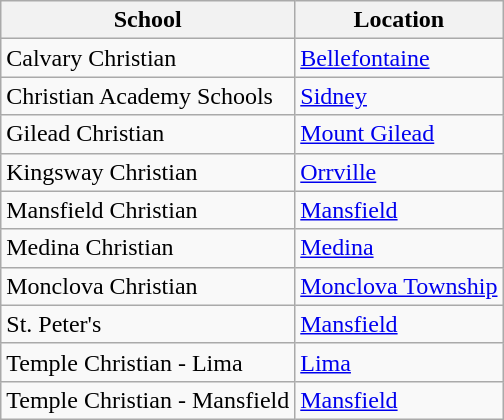<table class="wikitable">
<tr>
<th>School</th>
<th>Location</th>
</tr>
<tr>
<td>Calvary Christian</td>
<td><a href='#'>Bellefontaine</a></td>
</tr>
<tr>
<td>Christian Academy Schools</td>
<td><a href='#'>Sidney</a></td>
</tr>
<tr>
<td>Gilead Christian</td>
<td><a href='#'>Mount Gilead</a></td>
</tr>
<tr>
<td>Kingsway Christian</td>
<td><a href='#'>Orrville</a></td>
</tr>
<tr>
<td>Mansfield Christian</td>
<td><a href='#'>Mansfield</a></td>
</tr>
<tr>
<td>Medina Christian</td>
<td><a href='#'>Medina</a></td>
</tr>
<tr>
<td>Monclova Christian</td>
<td><a href='#'>Monclova Township</a></td>
</tr>
<tr>
<td>St. Peter's</td>
<td><a href='#'>Mansfield</a></td>
</tr>
<tr>
<td>Temple Christian - Lima</td>
<td><a href='#'>Lima</a></td>
</tr>
<tr>
<td>Temple Christian - Mansfield</td>
<td><a href='#'>Mansfield</a></td>
</tr>
</table>
